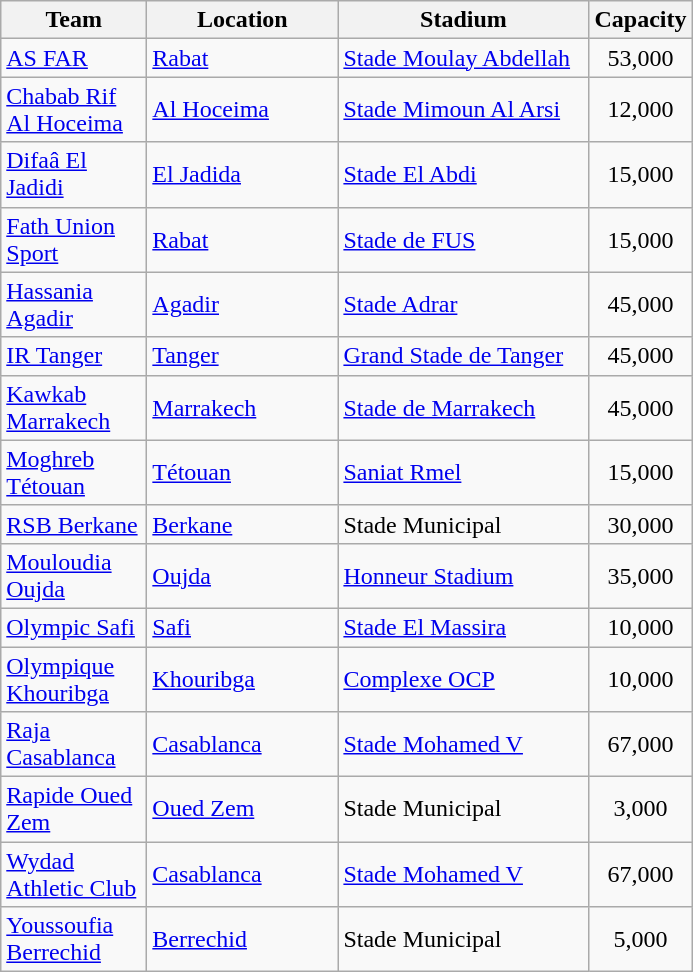<table class="wikitable sortable">
<tr>
<th width="90px">Team</th>
<th width="120px">Location</th>
<th width="160px">Stadium</th>
<th>Capacity</th>
</tr>
<tr>
<td><a href='#'>AS FAR</a></td>
<td><a href='#'>Rabat</a></td>
<td><a href='#'>Stade Moulay Abdellah</a></td>
<td align="center">53,000</td>
</tr>
<tr>
<td><a href='#'>Chabab Rif Al Hoceima</a></td>
<td><a href='#'>Al Hoceima</a></td>
<td><a href='#'>Stade Mimoun Al Arsi</a></td>
<td align="center">12,000</td>
</tr>
<tr>
<td><a href='#'>Difaâ El Jadidi</a></td>
<td><a href='#'>El Jadida</a></td>
<td><a href='#'>Stade El Abdi</a></td>
<td align="center">15,000</td>
</tr>
<tr>
<td><a href='#'>Fath Union Sport</a></td>
<td><a href='#'>Rabat</a></td>
<td><a href='#'>Stade de FUS</a></td>
<td align="center">15,000</td>
</tr>
<tr>
<td><a href='#'>Hassania Agadir</a></td>
<td><a href='#'>Agadir</a></td>
<td><a href='#'>Stade Adrar</a></td>
<td align="center">45,000</td>
</tr>
<tr>
<td><a href='#'>IR Tanger</a></td>
<td><a href='#'>Tanger</a></td>
<td><a href='#'>Grand Stade de Tanger</a></td>
<td align="center">45,000</td>
</tr>
<tr>
<td><a href='#'>Kawkab Marrakech</a></td>
<td><a href='#'>Marrakech</a></td>
<td><a href='#'>Stade de Marrakech</a></td>
<td align="center">45,000</td>
</tr>
<tr>
<td><a href='#'>Moghreb Tétouan</a></td>
<td><a href='#'>Tétouan</a></td>
<td><a href='#'>Saniat Rmel</a></td>
<td align="center">15,000</td>
</tr>
<tr>
<td><a href='#'>RSB Berkane</a></td>
<td><a href='#'>Berkane</a></td>
<td>Stade Municipal</td>
<td align="center">30,000</td>
</tr>
<tr>
<td><a href='#'>Mouloudia Oujda</a></td>
<td><a href='#'>Oujda</a></td>
<td><a href='#'>Honneur Stadium</a></td>
<td align="center">35,000</td>
</tr>
<tr>
<td><a href='#'>Olympic Safi</a></td>
<td><a href='#'>Safi</a></td>
<td><a href='#'>Stade El Massira</a></td>
<td align="center">10,000</td>
</tr>
<tr>
<td><a href='#'>Olympique Khouribga</a></td>
<td><a href='#'>Khouribga</a></td>
<td><a href='#'>Complexe OCP</a></td>
<td align="center">10,000</td>
</tr>
<tr>
<td><a href='#'>Raja Casablanca</a></td>
<td><a href='#'>Casablanca</a></td>
<td><a href='#'>Stade Mohamed V</a></td>
<td align="center">67,000</td>
</tr>
<tr>
<td><a href='#'>Rapide Oued Zem</a></td>
<td><a href='#'>Oued Zem</a></td>
<td>Stade Municipal</td>
<td align="center">3,000</td>
</tr>
<tr>
<td><a href='#'>Wydad Athletic Club</a></td>
<td><a href='#'>Casablanca</a></td>
<td><a href='#'>Stade Mohamed V</a></td>
<td align="center">67,000</td>
</tr>
<tr>
<td><a href='#'>Youssoufia Berrechid</a></td>
<td><a href='#'>Berrechid</a></td>
<td>Stade Municipal</td>
<td align="center">5,000</td>
</tr>
</table>
